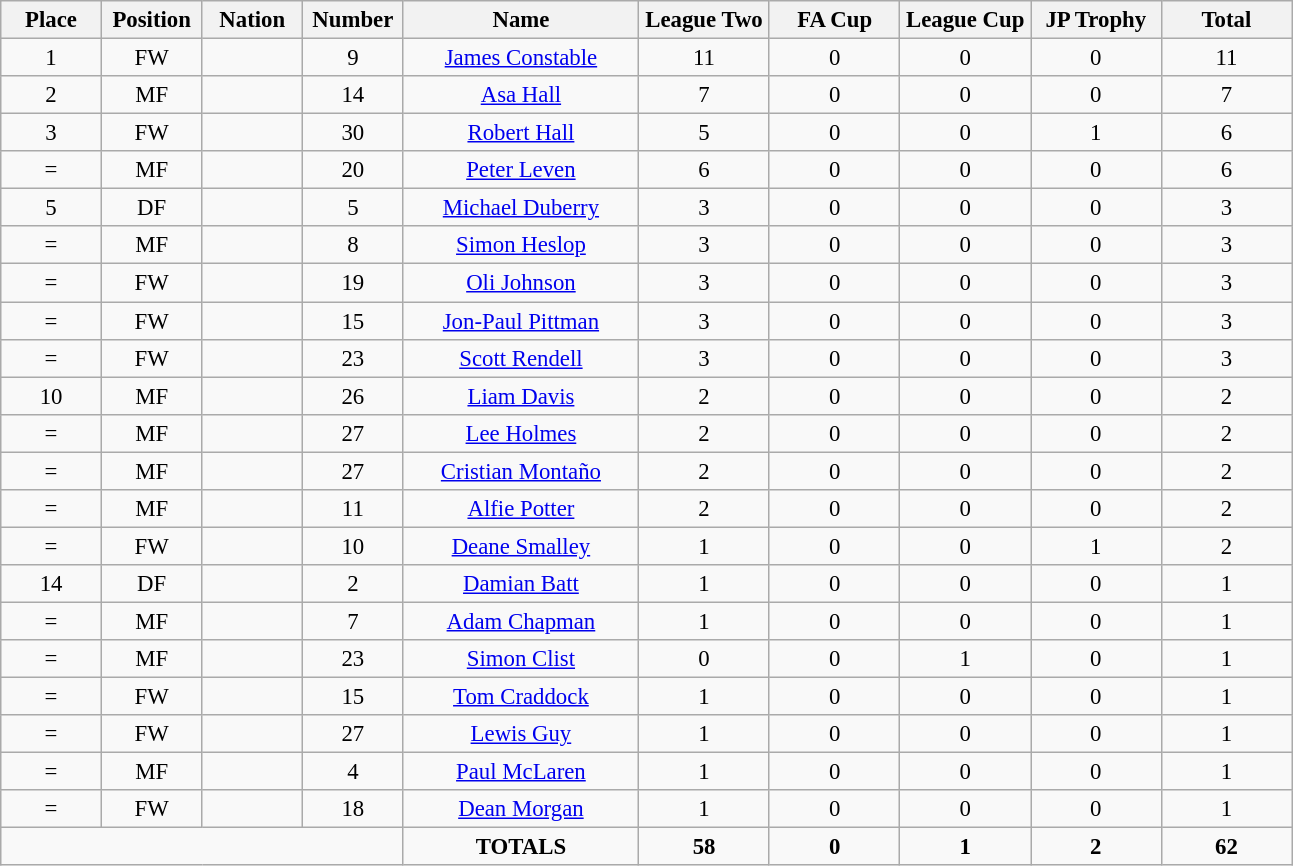<table class="wikitable" style="font-size: 95%; text-align: center;">
<tr>
<th width=60>Place</th>
<th width=60>Position</th>
<th width=60>Nation</th>
<th width=60>Number</th>
<th width=150>Name</th>
<th width=80>League Two</th>
<th width=80>FA Cup</th>
<th width=80>League Cup</th>
<th width=80>JP Trophy</th>
<th width=80><strong>Total</strong></th>
</tr>
<tr>
<td>1</td>
<td>FW</td>
<td></td>
<td>9</td>
<td><a href='#'>James Constable</a></td>
<td>11</td>
<td>0</td>
<td>0</td>
<td>0</td>
<td>11</td>
</tr>
<tr>
<td>2</td>
<td>MF</td>
<td></td>
<td>14</td>
<td><a href='#'>Asa Hall</a></td>
<td>7</td>
<td>0</td>
<td>0</td>
<td>0</td>
<td>7</td>
</tr>
<tr>
<td>3</td>
<td>FW</td>
<td></td>
<td>30</td>
<td><a href='#'>Robert Hall</a></td>
<td>5</td>
<td>0</td>
<td>0</td>
<td>1</td>
<td>6</td>
</tr>
<tr>
<td>=</td>
<td>MF</td>
<td></td>
<td>20</td>
<td><a href='#'>Peter Leven</a></td>
<td>6</td>
<td>0</td>
<td>0</td>
<td>0</td>
<td>6</td>
</tr>
<tr>
<td>5</td>
<td>DF</td>
<td></td>
<td>5</td>
<td><a href='#'>Michael Duberry</a></td>
<td>3</td>
<td>0</td>
<td>0</td>
<td>0</td>
<td>3</td>
</tr>
<tr>
<td>=</td>
<td>MF</td>
<td></td>
<td>8</td>
<td><a href='#'>Simon Heslop</a></td>
<td>3</td>
<td>0</td>
<td>0</td>
<td>0</td>
<td>3</td>
</tr>
<tr>
<td>=</td>
<td>FW</td>
<td></td>
<td>19</td>
<td><a href='#'>Oli Johnson</a></td>
<td>3</td>
<td>0</td>
<td>0</td>
<td>0</td>
<td>3</td>
</tr>
<tr>
<td>=</td>
<td>FW</td>
<td></td>
<td>15</td>
<td><a href='#'>Jon-Paul Pittman</a></td>
<td>3</td>
<td>0</td>
<td>0</td>
<td>0</td>
<td>3</td>
</tr>
<tr>
<td>=</td>
<td>FW</td>
<td></td>
<td>23</td>
<td><a href='#'>Scott Rendell</a></td>
<td>3</td>
<td>0</td>
<td>0</td>
<td>0</td>
<td>3</td>
</tr>
<tr>
<td>10</td>
<td>MF</td>
<td></td>
<td>26</td>
<td><a href='#'>Liam Davis</a></td>
<td>2</td>
<td>0</td>
<td>0</td>
<td>0</td>
<td>2</td>
</tr>
<tr>
<td>=</td>
<td>MF</td>
<td></td>
<td>27</td>
<td><a href='#'>Lee Holmes</a></td>
<td>2</td>
<td>0</td>
<td>0</td>
<td>0</td>
<td>2</td>
</tr>
<tr>
<td>=</td>
<td>MF</td>
<td></td>
<td>27</td>
<td><a href='#'>Cristian Montaño</a></td>
<td>2</td>
<td>0</td>
<td>0</td>
<td>0</td>
<td>2</td>
</tr>
<tr>
<td>=</td>
<td>MF</td>
<td></td>
<td>11</td>
<td><a href='#'>Alfie Potter</a></td>
<td>2</td>
<td>0</td>
<td>0</td>
<td>0</td>
<td>2</td>
</tr>
<tr>
<td>=</td>
<td>FW</td>
<td></td>
<td>10</td>
<td><a href='#'>Deane Smalley</a></td>
<td>1</td>
<td>0</td>
<td>0</td>
<td>1</td>
<td>2</td>
</tr>
<tr>
<td>14</td>
<td>DF</td>
<td></td>
<td>2</td>
<td><a href='#'>Damian Batt</a></td>
<td>1</td>
<td>0</td>
<td>0</td>
<td>0</td>
<td>1</td>
</tr>
<tr>
<td>=</td>
<td>MF</td>
<td></td>
<td>7</td>
<td><a href='#'>Adam Chapman</a></td>
<td>1</td>
<td>0</td>
<td>0</td>
<td>0</td>
<td>1</td>
</tr>
<tr>
<td>=</td>
<td>MF</td>
<td></td>
<td>23</td>
<td><a href='#'>Simon Clist</a></td>
<td>0</td>
<td>0</td>
<td>1</td>
<td>0</td>
<td>1</td>
</tr>
<tr>
<td>=</td>
<td>FW</td>
<td></td>
<td>15</td>
<td><a href='#'>Tom Craddock</a></td>
<td>1</td>
<td>0</td>
<td>0</td>
<td>0</td>
<td>1</td>
</tr>
<tr>
<td>=</td>
<td>FW</td>
<td></td>
<td>27</td>
<td><a href='#'>Lewis Guy</a></td>
<td>1</td>
<td>0</td>
<td>0</td>
<td>0</td>
<td>1</td>
</tr>
<tr>
<td>=</td>
<td>MF</td>
<td></td>
<td>4</td>
<td><a href='#'>Paul McLaren</a></td>
<td>1</td>
<td>0</td>
<td>0</td>
<td>0</td>
<td>1</td>
</tr>
<tr>
<td>=</td>
<td>FW</td>
<td></td>
<td>18</td>
<td><a href='#'>Dean Morgan</a></td>
<td>1</td>
<td>0</td>
<td>0</td>
<td>0</td>
<td>1</td>
</tr>
<tr>
<td colspan="4"></td>
<td><strong>TOTALS</strong></td>
<td><strong>58</strong></td>
<td><strong>0</strong></td>
<td><strong>1</strong></td>
<td><strong>2</strong></td>
<td><strong>62</strong></td>
</tr>
</table>
